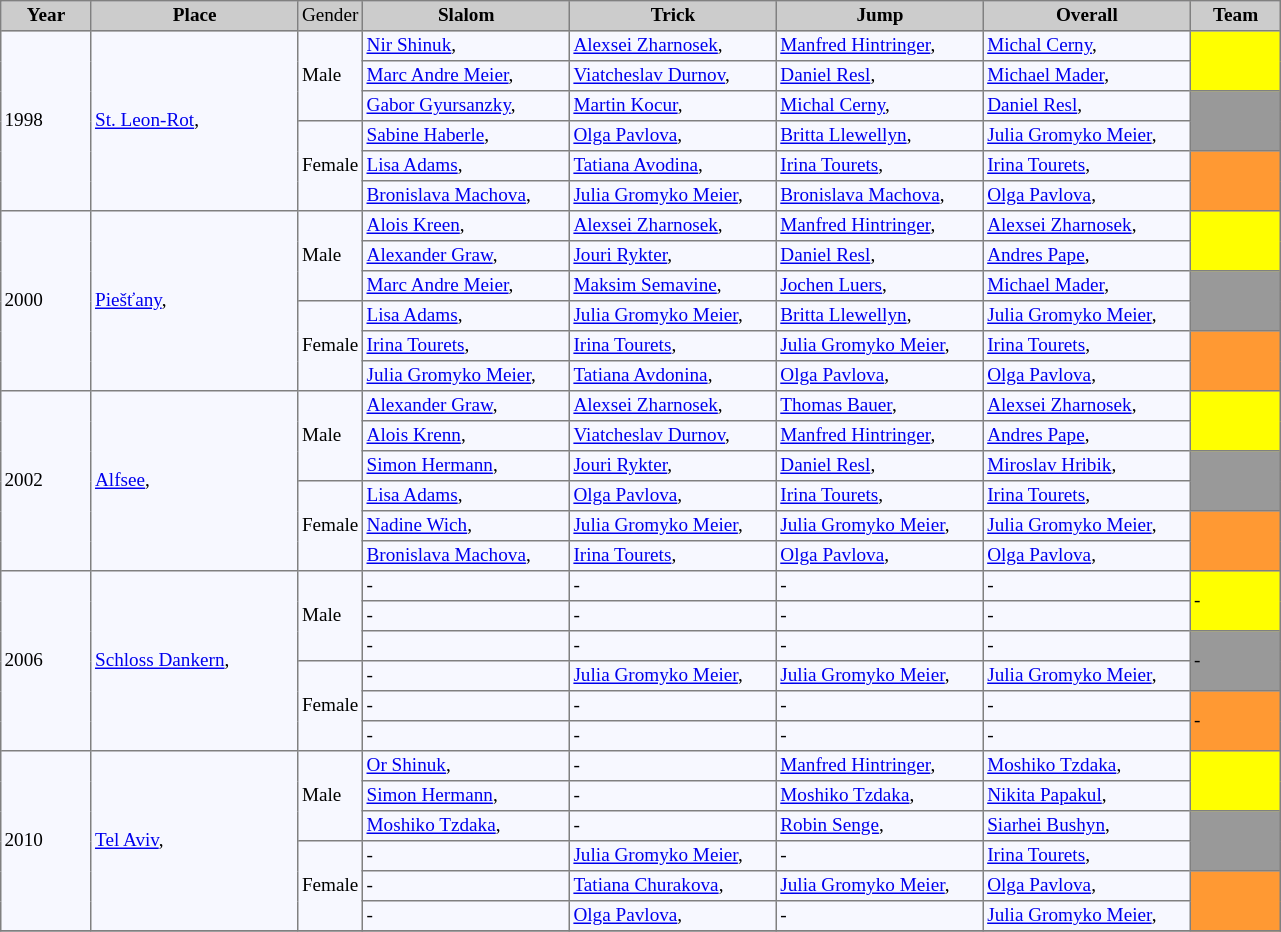<table bgcolor="#f7f8ff" cellpadding="2" cellspacing="0" border="1" style="font-size: 80%; border: gray solid 1px; border-collapse: collapse;">
<tr ---- bgcolor="#CCCCCC">
<th width="7%">Year</th>
<th width="16%">Place</th>
<td width="5%">Gender</td>
<th width="16%">Slalom</th>
<th width="16%">Trick</th>
<th width="16%">Jump</th>
<th width="16%">Overall</th>
<th width="7%">Team</th>
</tr>
<tr>
<td rowspan=6>1998</td>
<td rowspan=6><a href='#'>St. Leon-Rot</a>, <br></td>
<td rowspan=3>Male</td>
<td><a href='#'>Nir Shinuk</a>, <br></td>
<td><a href='#'>Alexsei Zharnosek</a>, <br></td>
<td><a href='#'>Manfred Hintringer</a>, <br></td>
<td><a href='#'>Michal Cerny</a>, <br></td>
<td rowspan=2 bgcolor="#ffff00"></td>
</tr>
<tr>
<td><a href='#'>Marc Andre Meier</a>, <br></td>
<td><a href='#'>Viatcheslav Durnov</a>, <br></td>
<td><a href='#'>Daniel Resl</a>, <br></td>
<td><a href='#'>Michael Mader</a>, <br></td>
</tr>
<tr>
<td><a href='#'>Gabor Gyursanzky</a>, <br></td>
<td><a href='#'>Martin Kocur</a>, <br></td>
<td><a href='#'>Michal Cerny</a>, <br></td>
<td><a href='#'>Daniel Resl</a>, <br></td>
<td rowspan=2 bgcolor="#999999"></td>
</tr>
<tr>
<td rowspan=3>Female</td>
<td><a href='#'>Sabine Haberle</a>, <br></td>
<td><a href='#'>Olga Pavlova</a>, <br></td>
<td><a href='#'>Britta Llewellyn</a>, <br></td>
<td><a href='#'>Julia Gromyko Meier</a>, <br></td>
</tr>
<tr>
<td><a href='#'>Lisa Adams</a>, <br></td>
<td><a href='#'>Tatiana Avodina</a>, <br></td>
<td><a href='#'>Irina Tourets</a>, <br></td>
<td><a href='#'>Irina Tourets</a>, <br></td>
<td rowspan=2 bgcolor="#ff9933"></td>
</tr>
<tr>
<td><a href='#'>Bronislava Machova</a>, <br></td>
<td><a href='#'>Julia Gromyko Meier</a>, <br></td>
<td><a href='#'>Bronislava Machova</a>, <br></td>
<td><a href='#'>Olga Pavlova</a>, <br></td>
</tr>
<tr ---->
<td rowspan=6>2000</td>
<td rowspan=6><a href='#'>Piešťany</a>, <br></td>
<td rowspan=3>Male</td>
<td><a href='#'>Alois Kreen</a>, <br></td>
<td><a href='#'>Alexsei Zharnosek</a>, <br></td>
<td><a href='#'>Manfred Hintringer</a>, <br></td>
<td><a href='#'>Alexsei Zharnosek</a>, <br></td>
<td rowspan=2 bgcolor="#ffff00"></td>
</tr>
<tr>
<td><a href='#'>Alexander Graw</a>, <br></td>
<td><a href='#'>Jouri Rykter</a>, <br></td>
<td><a href='#'>Daniel Resl</a>, <br></td>
<td><a href='#'>Andres Pape</a>, <br></td>
</tr>
<tr>
<td><a href='#'>Marc Andre Meier</a>, <br></td>
<td><a href='#'>Maksim Semavine</a>, <br></td>
<td><a href='#'>Jochen Luers</a>, <br></td>
<td><a href='#'>Michael Mader</a>, <br></td>
<td rowspan=2 bgcolor="#999999"></td>
</tr>
<tr>
<td rowspan=3>Female</td>
<td><a href='#'>Lisa Adams</a>, <br></td>
<td><a href='#'>Julia Gromyko Meier</a>, <br></td>
<td><a href='#'>Britta Llewellyn</a>, <br></td>
<td><a href='#'>Julia Gromyko Meier</a>, <br></td>
</tr>
<tr>
<td><a href='#'>Irina Tourets</a>, <br></td>
<td><a href='#'>Irina Tourets</a>, <br></td>
<td><a href='#'>Julia Gromyko Meier</a>, <br></td>
<td><a href='#'>Irina Tourets</a>, <br></td>
<td rowspan=2 bgcolor="#ff9933"></td>
</tr>
<tr>
<td><a href='#'>Julia Gromyko Meier</a>, <br></td>
<td><a href='#'>Tatiana Avdonina</a>, <br></td>
<td><a href='#'>Olga Pavlova</a>, <br></td>
<td><a href='#'>Olga Pavlova</a>, <br></td>
</tr>
<tr ---->
<td rowspan=6>2002</td>
<td rowspan=6><a href='#'>Alfsee</a>, <br></td>
<td rowspan=3>Male</td>
<td><a href='#'>Alexander Graw</a>, <br></td>
<td><a href='#'>Alexsei Zharnosek</a>, <br></td>
<td><a href='#'>Thomas Bauer</a>, <br></td>
<td><a href='#'>Alexsei Zharnosek</a>, <br></td>
<td rowspan=2 bgcolor="#ffff00"></td>
</tr>
<tr>
<td><a href='#'>Alois Krenn</a>, <br></td>
<td><a href='#'>Viatcheslav Durnov</a>, <br></td>
<td><a href='#'>Manfred Hintringer</a>, <br></td>
<td><a href='#'>Andres Pape</a>, <br></td>
</tr>
<tr>
<td><a href='#'>Simon Hermann</a>, <br></td>
<td><a href='#'>Jouri Rykter</a>, <br></td>
<td><a href='#'>Daniel Resl</a>, <br></td>
<td><a href='#'>Miroslav Hribik</a>, <br></td>
<td rowspan=2 bgcolor="#999999"></td>
</tr>
<tr>
<td rowspan=3>Female</td>
<td><a href='#'>Lisa Adams</a>, <br></td>
<td><a href='#'>Olga Pavlova</a>, <br></td>
<td><a href='#'>Irina Tourets</a>, <br></td>
<td><a href='#'>Irina Tourets</a>, <br></td>
</tr>
<tr>
<td><a href='#'>Nadine Wich</a>, <br></td>
<td><a href='#'>Julia Gromyko Meier</a>, <br></td>
<td><a href='#'>Julia Gromyko Meier</a>, <br></td>
<td><a href='#'>Julia Gromyko Meier</a>, <br></td>
<td rowspan=2 bgcolor="#ff9933"></td>
</tr>
<tr>
<td><a href='#'>Bronislava Machova</a>, <br></td>
<td><a href='#'>Irina Tourets</a>, <br></td>
<td><a href='#'>Olga Pavlova</a>, <br></td>
<td><a href='#'>Olga Pavlova</a>, <br></td>
</tr>
<tr ---->
<td rowspan=6>2006</td>
<td rowspan=6><a href='#'>Schloss Dankern</a>, <br></td>
<td rowspan=3>Male</td>
<td>-</td>
<td>-</td>
<td>-</td>
<td>-</td>
<td rowspan=2 bgcolor="#ffff00">-</td>
</tr>
<tr>
<td>-</td>
<td>-</td>
<td>-</td>
<td>-</td>
</tr>
<tr>
<td>-</td>
<td>-</td>
<td>-</td>
<td>-</td>
<td rowspan=2 bgcolor="#999999">-</td>
</tr>
<tr>
<td rowspan=3>Female</td>
<td>-</td>
<td><a href='#'>Julia Gromyko Meier</a>, <br></td>
<td><a href='#'>Julia Gromyko Meier</a>, <br></td>
<td><a href='#'>Julia Gromyko Meier</a>, <br></td>
</tr>
<tr>
<td>-</td>
<td>-</td>
<td>-</td>
<td>-</td>
<td rowspan=2 bgcolor="#ff9933">-</td>
</tr>
<tr>
<td>-</td>
<td>-</td>
<td>-</td>
<td>-</td>
</tr>
<tr ---->
<td rowspan=6>2010</td>
<td rowspan=6><a href='#'>Tel Aviv</a>, <br></td>
<td rowspan=3>Male</td>
<td><a href='#'>Or Shinuk</a>, <br></td>
<td>-</td>
<td><a href='#'>Manfred Hintringer</a>, <br></td>
<td><a href='#'>Moshiko Tzdaka</a>, <br></td>
<td rowspan=2 bgcolor="#ffff00"></td>
</tr>
<tr>
<td><a href='#'>Simon Hermann</a>, <br></td>
<td>-</td>
<td><a href='#'>Moshiko Tzdaka</a>, <br></td>
<td><a href='#'>Nikita Papakul</a>, <br></td>
</tr>
<tr>
<td><a href='#'>Moshiko Tzdaka</a>, <br></td>
<td>-</td>
<td><a href='#'>Robin Senge</a>, <br></td>
<td><a href='#'>Siarhei Bushyn</a>, <br></td>
<td rowspan=2 bgcolor="#999999"></td>
</tr>
<tr>
<td rowspan=3>Female</td>
<td>-</td>
<td><a href='#'>Julia Gromyko Meier</a>, <br></td>
<td>-</td>
<td><a href='#'>Irina Tourets</a>, <br></td>
</tr>
<tr>
<td>-</td>
<td><a href='#'>Tatiana Churakova</a>, <br></td>
<td><a href='#'>Julia Gromyko Meier</a>, <br></td>
<td><a href='#'>Olga Pavlova</a>, <br></td>
<td rowspan=2 bgcolor="#ff9933"></td>
</tr>
<tr>
<td>-</td>
<td><a href='#'>Olga Pavlova</a>, <br></td>
<td>-</td>
<td><a href='#'>Julia Gromyko Meier</a>, <br></td>
</tr>
<tr>
</tr>
</table>
